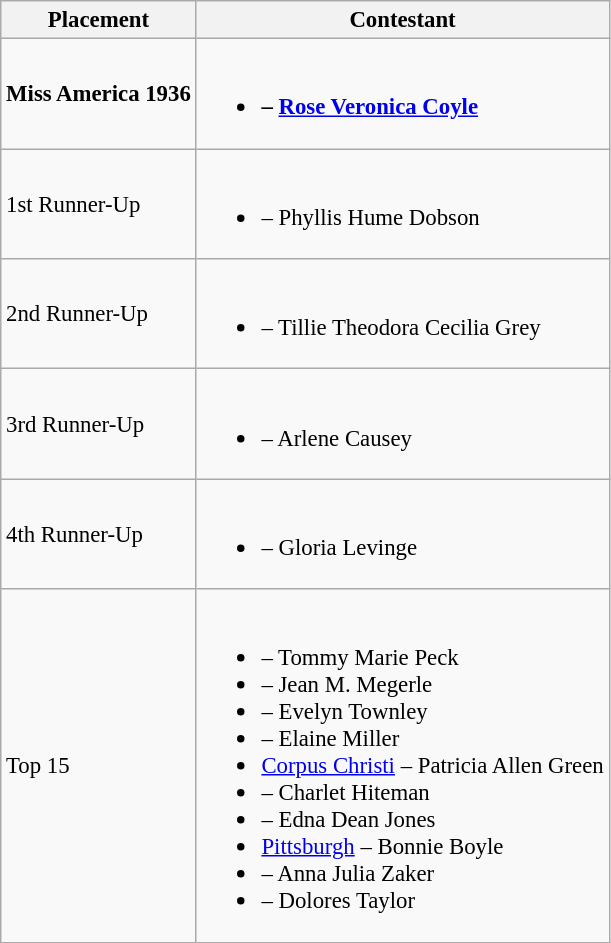<table class="wikitable sortable" style="font-size: 95%;">
<tr>
<th>Placement</th>
<th>Contestant</th>
</tr>
<tr>
<td><strong>Miss America 1936</strong></td>
<td><br><ul><li><strong> – <a href='#'>Rose Veronica Coyle</a></strong></li></ul></td>
</tr>
<tr>
<td>1st Runner-Up</td>
<td><br><ul><li> – Phyllis Hume Dobson</li></ul></td>
</tr>
<tr>
<td>2nd Runner-Up</td>
<td><br><ul><li> – Tillie Theodora Cecilia Grey</li></ul></td>
</tr>
<tr>
<td>3rd Runner-Up</td>
<td><br><ul><li> – Arlene Causey</li></ul></td>
</tr>
<tr>
<td>4th Runner-Up</td>
<td><br><ul><li> – Gloria Levinge</li></ul></td>
</tr>
<tr>
<td>Top 15</td>
<td><br><ul><li> – Tommy Marie Peck</li><li> – Jean M. Megerle</li><li> – Evelyn Townley</li><li> – Elaine Miller</li><li> <a href='#'>Corpus Christi</a> – Patricia Allen Green</li><li> – Charlet Hiteman</li><li> – Edna Dean Jones</li><li> <a href='#'>Pittsburgh</a> – Bonnie Boyle</li><li> – Anna Julia Zaker</li><li> – Dolores Taylor</li></ul></td>
</tr>
</table>
